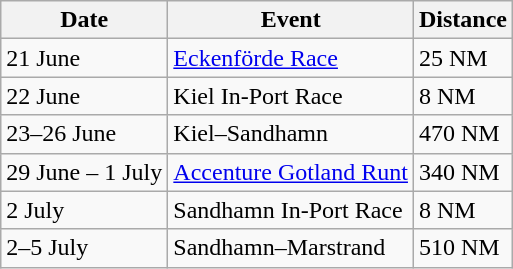<table class=wikitable>
<tr>
<th>Date</th>
<th>Event</th>
<th>Distance</th>
</tr>
<tr>
<td>21 June</td>
<td><a href='#'>Eckenförde Race</a></td>
<td>25 NM</td>
</tr>
<tr>
<td>22 June</td>
<td>Kiel In-Port Race</td>
<td>8 NM</td>
</tr>
<tr>
<td>23–26 June</td>
<td>Kiel–Sandhamn</td>
<td>470 NM</td>
</tr>
<tr>
<td>29 June – 1 July</td>
<td><a href='#'>Accenture Gotland Runt</a></td>
<td>340 NM</td>
</tr>
<tr>
<td>2 July</td>
<td>Sandhamn In-Port Race</td>
<td>8 NM</td>
</tr>
<tr>
<td>2–5 July</td>
<td>Sandhamn–Marstrand</td>
<td>510 NM</td>
</tr>
</table>
